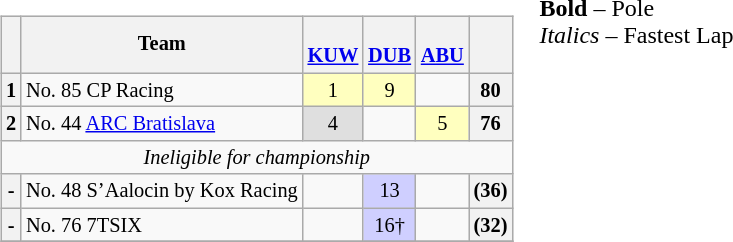<table>
<tr>
<td valign="top"><br><table align=left| class="wikitable" style="font-size: 85%; text-align: center;">
<tr valign="top">
<th valign=middle></th>
<th valign=middle>Team</th>
<th><br><a href='#'>KUW</a></th>
<th><br><a href='#'>DUB</a></th>
<th><br><a href='#'>ABU</a></th>
<th valign=middle>  </th>
</tr>
<tr>
<th>1</th>
<td align=left> No. 85 CP Racing</td>
<td style="background:#ffffbf;">1</td>
<td style="background:#ffffbf;">9</td>
<td></td>
<th>80</th>
</tr>
<tr>
<th>2</th>
<td align=left> No. 44 <a href='#'>ARC Bratislava</a></td>
<td style="background:#dfdfdf;">4</td>
<td></td>
<td style="background:#ffffbf;">5</td>
<th>76</th>
</tr>
<tr>
<td colspan=7><em>Ineligible for championship</em></td>
</tr>
<tr>
<th>-</th>
<td align=left> No. 48 S’Aalocin by Kox Racing</td>
<td></td>
<td style="background:#cfcfff;">13</td>
<td></td>
<th>(36)</th>
</tr>
<tr>
<th>-</th>
<td align=left> No. 76 7TSIX</td>
<td></td>
<td style="background:#cfcfff;">16†</td>
<td></td>
<th>(32)</th>
</tr>
<tr>
</tr>
</table>
</td>
<td valign="top"><br>
<span><strong>Bold</strong> – Pole<br>
<em>Italics</em> – Fastest Lap</span></td>
</tr>
</table>
